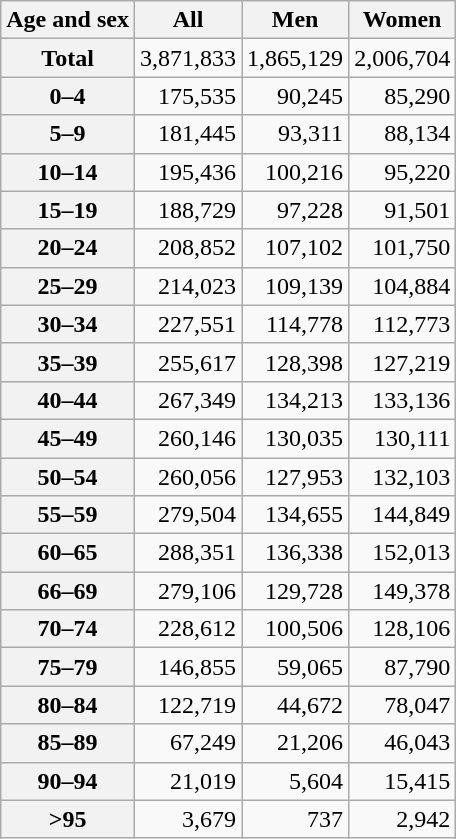<table class="wikitable sortable">
<tr>
<th>Age and sex</th>
<th>All</th>
<th>Men</th>
<th>Women</th>
</tr>
<tr>
<th>Total</th>
<td align="right">3,871,833</td>
<td align="right">1,865,129</td>
<td align="right">2,006,704</td>
</tr>
<tr>
<th>0–4</th>
<td align="right">175,535</td>
<td align="right">90,245</td>
<td align="right">85,290</td>
</tr>
<tr>
<th>5–9</th>
<td align="right">181,445</td>
<td align="right">93,311</td>
<td align="right">88,134</td>
</tr>
<tr>
<th>10–14</th>
<td align="right">195,436</td>
<td align="right">100,216</td>
<td align="right">95,220</td>
</tr>
<tr>
<th>15–19</th>
<td align="right">188,729</td>
<td align="right">97,228</td>
<td align="right">91,501</td>
</tr>
<tr>
<th>20–24</th>
<td align="right">208,852</td>
<td align="right">107,102</td>
<td align="right">101,750</td>
</tr>
<tr>
<th>25–29</th>
<td align="right">214,023</td>
<td align="right">109,139</td>
<td align="right">104,884</td>
</tr>
<tr>
<th>30–34</th>
<td align="right">227,551</td>
<td align="right">114,778</td>
<td align="right">112,773</td>
</tr>
<tr>
<th>35–39</th>
<td align="right">255,617</td>
<td align="right">128,398</td>
<td align="right">127,219</td>
</tr>
<tr>
<th>40–44</th>
<td align="right">267,349</td>
<td align="right">134,213</td>
<td align="right">133,136</td>
</tr>
<tr>
<th>45–49</th>
<td align="right">260,146</td>
<td align="right">130,035</td>
<td align="right">130,111</td>
</tr>
<tr>
<th>50–54</th>
<td align="right">260,056</td>
<td align="right">127,953</td>
<td align="right">132,103</td>
</tr>
<tr>
<th>55–59</th>
<td align="right">279,504</td>
<td align="right">134,655</td>
<td align="right">144,849</td>
</tr>
<tr>
<th>60–65</th>
<td align="right">288,351</td>
<td align="right">136,338</td>
<td align="right">152,013</td>
</tr>
<tr>
<th>66–69</th>
<td align="right">279,106</td>
<td align="right">129,728</td>
<td align="right">149,378</td>
</tr>
<tr>
<th>70–74</th>
<td align="right">228,612</td>
<td align="right">100,506</td>
<td align="right">128,106</td>
</tr>
<tr>
<th>75–79</th>
<td align="right">146,855</td>
<td align="right">59,065</td>
<td align="right">87,790</td>
</tr>
<tr>
<th>80–84</th>
<td align="right">122,719</td>
<td align="right">44,672</td>
<td align="right">78,047</td>
</tr>
<tr>
<th>85–89</th>
<td align="right">67,249</td>
<td align="right">21,206</td>
<td align="right">46,043</td>
</tr>
<tr>
<th>90–94</th>
<td align="right">21,019</td>
<td align="right">5,604</td>
<td align="right">15,415</td>
</tr>
<tr>
<th>>95</th>
<td align="right">3,679</td>
<td align="right">737</td>
<td align="right">2,942</td>
</tr>
</table>
